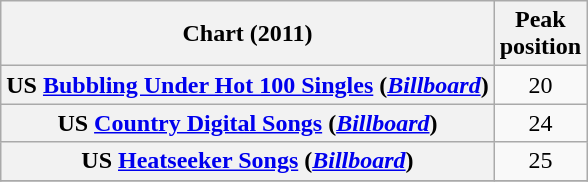<table class="wikitable sortable plainrowheaders" style="text-align:center;">
<tr>
<th>Chart (2011)</th>
<th>Peak <br> position</th>
</tr>
<tr>
<th scope="row">US <a href='#'>Bubbling Under Hot 100 Singles</a> (<a href='#'><em>Billboard</em></a>)</th>
<td>20</td>
</tr>
<tr>
<th scope="row">US <a href='#'>Country Digital Songs</a> (<a href='#'><em>Billboard</em></a>)</th>
<td>24</td>
</tr>
<tr>
<th scope="row">US <a href='#'>Heatseeker Songs</a> (<a href='#'><em>Billboard</em></a>)</th>
<td>25</td>
</tr>
<tr>
</tr>
</table>
